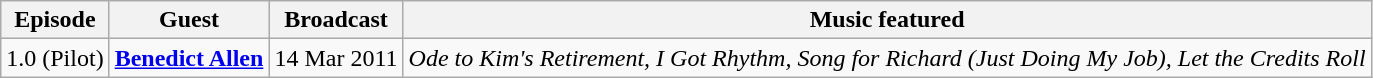<table class="wikitable">
<tr>
<th>Episode</th>
<th>Guest</th>
<th>Broadcast</th>
<th>Music featured</th>
</tr>
<tr>
<td>1.0 (Pilot)</td>
<td><strong><a href='#'>Benedict Allen</a></strong></td>
<td>14 Mar 2011</td>
<td><em>Ode to Kim's Retirement, I Got Rhythm, Song for Richard (Just Doing My Job), Let the Credits Roll</em></td>
</tr>
</table>
